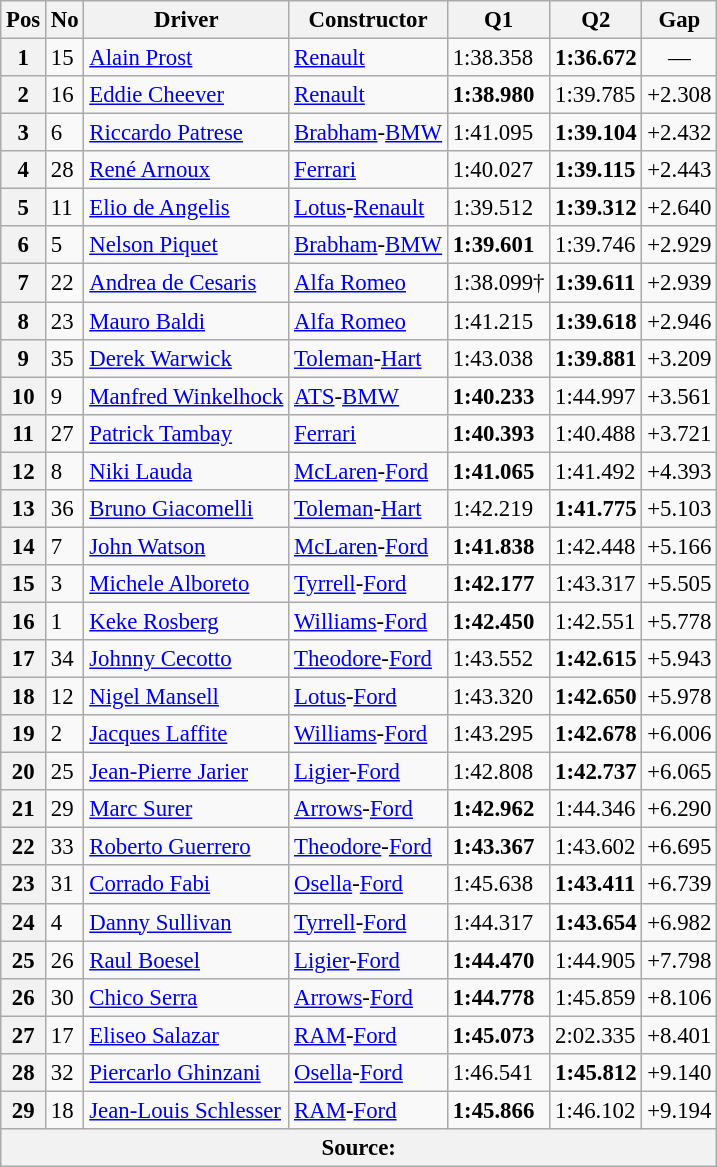<table class="wikitable sortable" style="font-size: 95%">
<tr>
<th>Pos</th>
<th>No</th>
<th>Driver</th>
<th>Constructor</th>
<th>Q1</th>
<th>Q2</th>
<th>Gap</th>
</tr>
<tr>
<th>1</th>
<td>15</td>
<td> <a href='#'>Alain Prost</a></td>
<td><a href='#'>Renault</a></td>
<td>1:38.358</td>
<td><strong>1:36.672</strong></td>
<td style="text-align: center">—</td>
</tr>
<tr>
<th>2</th>
<td>16</td>
<td> <a href='#'>Eddie Cheever</a></td>
<td><a href='#'>Renault</a></td>
<td><strong>1:38.980</strong></td>
<td>1:39.785</td>
<td>+2.308</td>
</tr>
<tr>
<th>3</th>
<td>6</td>
<td> <a href='#'>Riccardo Patrese</a></td>
<td><a href='#'>Brabham</a>-<a href='#'>BMW</a></td>
<td>1:41.095</td>
<td><strong>1:39.104</strong></td>
<td>+2.432</td>
</tr>
<tr>
<th>4</th>
<td>28</td>
<td> <a href='#'>René Arnoux</a></td>
<td><a href='#'>Ferrari</a></td>
<td>1:40.027</td>
<td><strong>1:39.115</strong></td>
<td>+2.443</td>
</tr>
<tr>
<th>5</th>
<td>11</td>
<td> <a href='#'>Elio de Angelis</a></td>
<td><a href='#'>Lotus</a>-<a href='#'>Renault</a></td>
<td>1:39.512</td>
<td><strong>1:39.312</strong></td>
<td>+2.640</td>
</tr>
<tr>
<th>6</th>
<td>5</td>
<td> <a href='#'>Nelson Piquet</a></td>
<td><a href='#'>Brabham</a>-<a href='#'>BMW</a></td>
<td><strong>1:39.601</strong></td>
<td>1:39.746</td>
<td>+2.929</td>
</tr>
<tr>
<th>7</th>
<td>22</td>
<td> <a href='#'>Andrea de Cesaris</a></td>
<td><a href='#'>Alfa Romeo</a></td>
<td>1:38.099†</td>
<td><strong>1:39.611</strong></td>
<td>+2.939</td>
</tr>
<tr>
<th>8</th>
<td>23</td>
<td> <a href='#'>Mauro Baldi</a></td>
<td><a href='#'>Alfa Romeo</a></td>
<td>1:41.215</td>
<td><strong>1:39.618</strong></td>
<td>+2.946</td>
</tr>
<tr>
<th>9</th>
<td>35</td>
<td> <a href='#'>Derek Warwick</a></td>
<td><a href='#'>Toleman</a>-<a href='#'>Hart</a></td>
<td>1:43.038</td>
<td><strong>1:39.881</strong></td>
<td>+3.209</td>
</tr>
<tr>
<th>10</th>
<td>9</td>
<td> <a href='#'>Manfred Winkelhock</a></td>
<td><a href='#'>ATS</a>-<a href='#'>BMW</a></td>
<td><strong>1:40.233</strong></td>
<td>1:44.997</td>
<td>+3.561</td>
</tr>
<tr>
<th>11</th>
<td>27</td>
<td> <a href='#'>Patrick Tambay</a></td>
<td><a href='#'>Ferrari</a></td>
<td><strong>1:40.393</strong></td>
<td>1:40.488</td>
<td>+3.721</td>
</tr>
<tr>
<th>12</th>
<td>8</td>
<td> <a href='#'>Niki Lauda</a></td>
<td><a href='#'>McLaren</a>-<a href='#'>Ford</a></td>
<td><strong>1:41.065</strong></td>
<td>1:41.492</td>
<td>+4.393</td>
</tr>
<tr>
<th>13</th>
<td>36</td>
<td> <a href='#'>Bruno Giacomelli</a></td>
<td><a href='#'>Toleman</a>-<a href='#'>Hart</a></td>
<td>1:42.219</td>
<td><strong>1:41.775</strong></td>
<td>+5.103</td>
</tr>
<tr>
<th>14</th>
<td>7</td>
<td> <a href='#'>John Watson</a></td>
<td><a href='#'>McLaren</a>-<a href='#'>Ford</a></td>
<td><strong>1:41.838</strong></td>
<td>1:42.448</td>
<td>+5.166</td>
</tr>
<tr>
<th>15</th>
<td>3</td>
<td> <a href='#'>Michele Alboreto</a></td>
<td><a href='#'>Tyrrell</a>-<a href='#'>Ford</a></td>
<td><strong>1:42.177</strong></td>
<td>1:43.317</td>
<td>+5.505</td>
</tr>
<tr>
<th>16</th>
<td>1</td>
<td> <a href='#'>Keke Rosberg</a></td>
<td><a href='#'>Williams</a>-<a href='#'>Ford</a></td>
<td><strong>1:42.450</strong></td>
<td>1:42.551</td>
<td>+5.778</td>
</tr>
<tr>
<th>17</th>
<td>34</td>
<td> <a href='#'>Johnny Cecotto</a></td>
<td><a href='#'>Theodore</a>-<a href='#'>Ford</a></td>
<td>1:43.552</td>
<td><strong>1:42.615</strong></td>
<td>+5.943</td>
</tr>
<tr>
<th>18</th>
<td>12</td>
<td> <a href='#'>Nigel Mansell</a></td>
<td><a href='#'>Lotus</a>-<a href='#'>Ford</a></td>
<td>1:43.320</td>
<td><strong>1:42.650</strong></td>
<td>+5.978</td>
</tr>
<tr>
<th>19</th>
<td>2</td>
<td> <a href='#'>Jacques Laffite</a></td>
<td><a href='#'>Williams</a>-<a href='#'>Ford</a></td>
<td>1:43.295</td>
<td><strong>1:42.678</strong></td>
<td>+6.006</td>
</tr>
<tr>
<th>20</th>
<td>25</td>
<td> <a href='#'>Jean-Pierre Jarier</a></td>
<td><a href='#'>Ligier</a>-<a href='#'>Ford</a></td>
<td>1:42.808</td>
<td><strong>1:42.737</strong></td>
<td>+6.065</td>
</tr>
<tr>
<th>21</th>
<td>29</td>
<td> <a href='#'>Marc Surer</a></td>
<td><a href='#'>Arrows</a>-<a href='#'>Ford</a></td>
<td><strong>1:42.962</strong></td>
<td>1:44.346</td>
<td>+6.290</td>
</tr>
<tr>
<th>22</th>
<td>33</td>
<td> <a href='#'>Roberto Guerrero</a></td>
<td><a href='#'>Theodore</a>-<a href='#'>Ford</a></td>
<td><strong>1:43.367</strong></td>
<td>1:43.602</td>
<td>+6.695</td>
</tr>
<tr>
<th>23</th>
<td>31</td>
<td> <a href='#'>Corrado Fabi</a></td>
<td><a href='#'>Osella</a>-<a href='#'>Ford</a></td>
<td>1:45.638</td>
<td><strong>1:43.411</strong></td>
<td>+6.739</td>
</tr>
<tr>
<th>24</th>
<td>4</td>
<td> <a href='#'>Danny Sullivan</a></td>
<td><a href='#'>Tyrrell</a>-<a href='#'>Ford</a></td>
<td>1:44.317</td>
<td><strong>1:43.654</strong></td>
<td>+6.982</td>
</tr>
<tr>
<th>25</th>
<td>26</td>
<td> <a href='#'>Raul Boesel</a></td>
<td><a href='#'>Ligier</a>-<a href='#'>Ford</a></td>
<td><strong>1:44.470</strong></td>
<td>1:44.905</td>
<td>+7.798</td>
</tr>
<tr>
<th>26</th>
<td>30</td>
<td> <a href='#'>Chico Serra</a></td>
<td><a href='#'>Arrows</a>-<a href='#'>Ford</a></td>
<td><strong>1:44.778</strong></td>
<td>1:45.859</td>
<td>+8.106</td>
</tr>
<tr>
<th>27</th>
<td>17</td>
<td> <a href='#'>Eliseo Salazar</a></td>
<td><a href='#'>RAM</a>-<a href='#'>Ford</a></td>
<td><strong>1:45.073</strong></td>
<td>2:02.335</td>
<td>+8.401</td>
</tr>
<tr>
<th>28</th>
<td>32</td>
<td> <a href='#'>Piercarlo Ghinzani</a></td>
<td><a href='#'>Osella</a>-<a href='#'>Ford</a></td>
<td>1:46.541</td>
<td><strong>1:45.812</strong></td>
<td>+9.140</td>
</tr>
<tr>
<th>29</th>
<td>18</td>
<td> <a href='#'>Jean-Louis Schlesser</a></td>
<td><a href='#'>RAM</a>-<a href='#'>Ford</a></td>
<td><strong>1:45.866</strong></td>
<td>1:46.102</td>
<td>+9.194</td>
</tr>
<tr>
<th colspan="7" style="text-align: center">Source:</th>
</tr>
</table>
